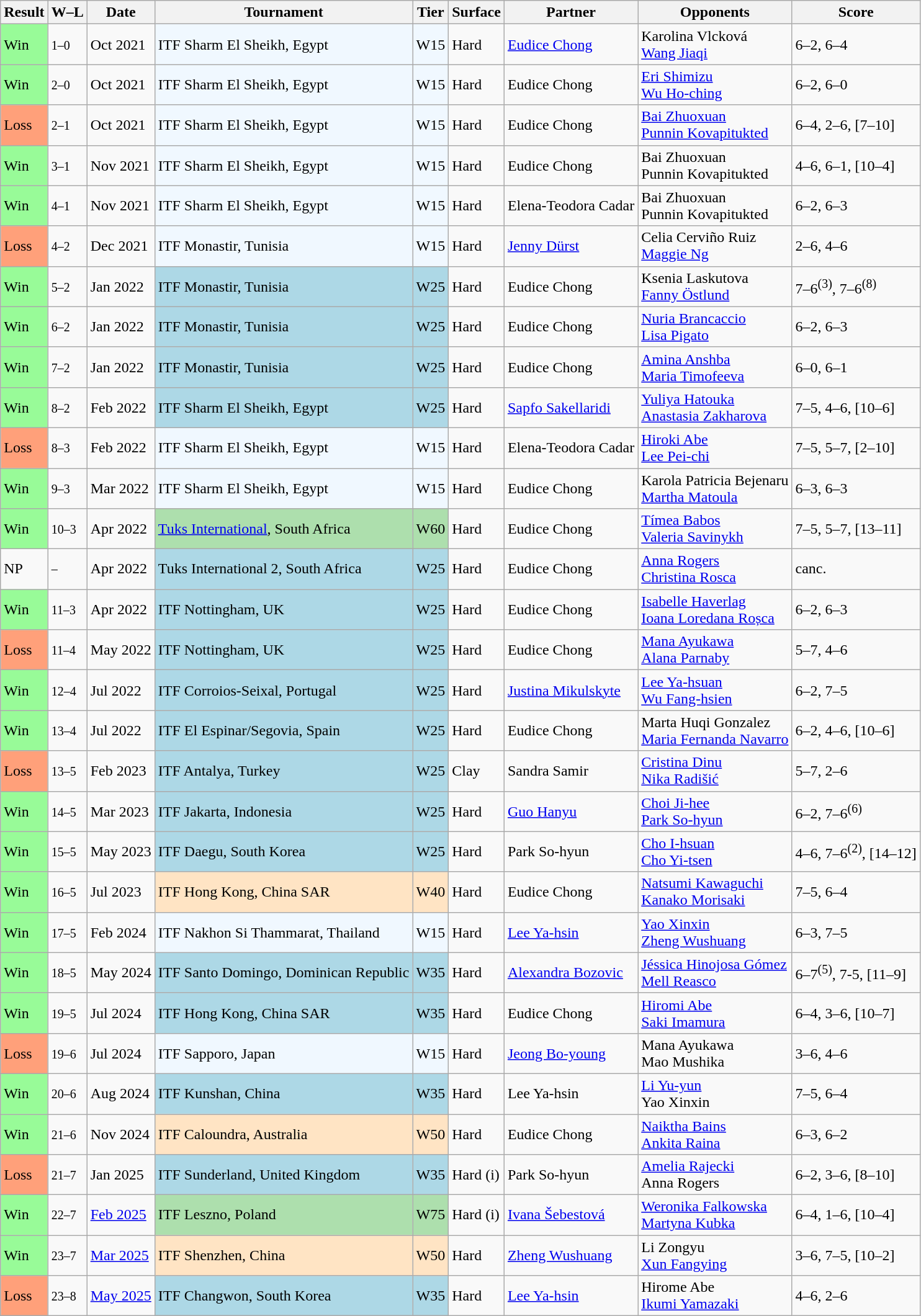<table class="sortable wikitable">
<tr>
<th>Result</th>
<th class="unsortable">W–L</th>
<th>Date</th>
<th>Tournament</th>
<th>Tier</th>
<th>Surface</th>
<th>Partner</th>
<th>Opponents</th>
<th class="unsortable">Score</th>
</tr>
<tr>
<td bgcolor=#98fb98>Win</td>
<td><small>1–0</small></td>
<td>Oct 2021</td>
<td style="background:#f0f8ff;">ITF Sharm El Sheikh, Egypt</td>
<td style="background:#f0f8ff;">W15</td>
<td>Hard</td>
<td> <a href='#'>Eudice Chong</a></td>
<td> Karolina Vlcková <br>  <a href='#'>Wang Jiaqi</a></td>
<td>6–2, 6–4</td>
</tr>
<tr>
<td bgcolor=#98fb98>Win</td>
<td><small>2–0</small></td>
<td>Oct 2021</td>
<td style="background:#f0f8ff;">ITF Sharm El Sheikh, Egypt</td>
<td style="background:#f0f8ff;">W15</td>
<td>Hard</td>
<td> Eudice Chong</td>
<td> <a href='#'>Eri Shimizu</a> <br>  <a href='#'>Wu Ho-ching</a></td>
<td>6–2, 6–0</td>
</tr>
<tr>
<td style="background:#ffa07a;">Loss</td>
<td><small>2–1</small></td>
<td>Oct 2021</td>
<td style="background:#f0f8ff;">ITF Sharm El Sheikh, Egypt</td>
<td style="background:#f0f8ff;">W15</td>
<td>Hard</td>
<td> Eudice Chong</td>
<td> <a href='#'>Bai Zhuoxuan</a> <br>  <a href='#'>Punnin Kovapitukted</a></td>
<td>6–4, 2–6, [7–10]</td>
</tr>
<tr>
<td bgcolor=#98fb98>Win</td>
<td><small>3–1</small></td>
<td>Nov 2021</td>
<td style="background:#f0f8ff;">ITF Sharm El Sheikh, Egypt</td>
<td style="background:#f0f8ff;">W15</td>
<td>Hard</td>
<td> Eudice Chong</td>
<td> Bai Zhuoxuan <br>  Punnin Kovapitukted</td>
<td>4–6, 6–1, [10–4]</td>
</tr>
<tr>
<td bgcolor=#98fb98>Win</td>
<td><small>4–1</small></td>
<td>Nov 2021</td>
<td style="background:#f0f8ff;">ITF Sharm El Sheikh, Egypt</td>
<td style="background:#f0f8ff;">W15</td>
<td>Hard</td>
<td> Elena-Teodora Cadar</td>
<td> Bai Zhuoxuan <br>  Punnin Kovapitukted</td>
<td>6–2, 6–3</td>
</tr>
<tr>
<td style="background:#ffa07a;">Loss</td>
<td><small>4–2</small></td>
<td>Dec 2021</td>
<td style="background:#f0f8ff;">ITF Monastir, Tunisia</td>
<td style="background:#f0f8ff;">W15</td>
<td>Hard</td>
<td> <a href='#'>Jenny Dürst</a></td>
<td> Celia Cerviño Ruiz <br>  <a href='#'>Maggie Ng</a></td>
<td>2–6, 4–6</td>
</tr>
<tr>
<td style="background:#98fb98;">Win</td>
<td><small>5–2</small></td>
<td>Jan 2022</td>
<td style="background:lightblue;">ITF Monastir, Tunisia</td>
<td style="background:lightblue;">W25</td>
<td>Hard</td>
<td> Eudice Chong</td>
<td> Ksenia Laskutova <br>  <a href='#'>Fanny Östlund</a></td>
<td>7–6<sup>(3)</sup>, 7–6<sup>(8)</sup></td>
</tr>
<tr>
<td style="background:#98fb98;">Win</td>
<td><small>6–2</small></td>
<td>Jan 2022</td>
<td style="background:lightblue;">ITF Monastir, Tunisia</td>
<td style="background:lightblue;">W25</td>
<td>Hard</td>
<td> Eudice Chong</td>
<td> <a href='#'>Nuria Brancaccio</a> <br>  <a href='#'>Lisa Pigato</a></td>
<td>6–2, 6–3</td>
</tr>
<tr>
<td style="background:#98fb98;">Win</td>
<td><small>7–2</small></td>
<td>Jan 2022</td>
<td style="background:lightblue;">ITF Monastir, Tunisia</td>
<td style="background:lightblue;">W25</td>
<td>Hard</td>
<td> Eudice Chong</td>
<td> <a href='#'>Amina Anshba</a> <br>  <a href='#'>Maria Timofeeva</a></td>
<td>6–0, 6–1</td>
</tr>
<tr>
<td style="background:#98fb98;">Win</td>
<td><small>8–2</small></td>
<td>Feb 2022</td>
<td style="background:lightblue;">ITF Sharm El Sheikh, Egypt</td>
<td style="background:lightblue;">W25</td>
<td>Hard</td>
<td> <a href='#'>Sapfo Sakellaridi</a></td>
<td> <a href='#'>Yuliya Hatouka</a> <br>  <a href='#'>Anastasia Zakharova</a></td>
<td>7–5, 4–6, [10–6]</td>
</tr>
<tr>
<td style="background:#ffa07a;">Loss</td>
<td><small>8–3</small></td>
<td>Feb 2022</td>
<td style="background:#f0f8ff;">ITF Sharm El Sheikh, Egypt</td>
<td style="background:#f0f8ff;">W15</td>
<td>Hard</td>
<td> Elena-Teodora Cadar</td>
<td> <a href='#'>Hiroki Abe</a> <br>  <a href='#'>Lee Pei-chi</a></td>
<td>7–5, 5–7, [2–10]</td>
</tr>
<tr>
<td style="background:#98fb98;">Win</td>
<td><small>9–3</small></td>
<td>Mar 2022</td>
<td style="background:#f0f8ff;">ITF Sharm El Sheikh, Egypt</td>
<td style="background:#f0f8ff;">W15</td>
<td>Hard</td>
<td> Eudice Chong</td>
<td> Karola Patricia Bejenaru <br>  <a href='#'>Martha Matoula</a></td>
<td>6–3, 6–3</td>
</tr>
<tr>
<td style="background:#98fb98;">Win</td>
<td><small>10–3</small></td>
<td>Apr 2022</td>
<td bgcolor=#addfad><a href='#'>Tuks International</a>, South Africa</td>
<td style="background:#addfad;">W60</td>
<td>Hard</td>
<td> Eudice Chong</td>
<td> <a href='#'>Tímea Babos</a> <br>  <a href='#'>Valeria Savinykh</a></td>
<td>7–5, 5–7, [13–11]</td>
</tr>
<tr>
<td>NP</td>
<td><small>–</small></td>
<td>Apr 2022</td>
<td style="background:lightblue;">Tuks International 2, South Africa</td>
<td style="background:lightblue;">W25</td>
<td>Hard</td>
<td> Eudice Chong</td>
<td> <a href='#'>Anna Rogers</a> <br>  <a href='#'>Christina Rosca</a></td>
<td>canc.</td>
</tr>
<tr>
<td style="background:#98fb98;">Win</td>
<td><small>11–3</small></td>
<td>Apr 2022</td>
<td style="background:lightblue;">ITF Nottingham, UK</td>
<td style="background:lightblue;">W25</td>
<td>Hard</td>
<td> Eudice Chong</td>
<td> <a href='#'>Isabelle Haverlag</a> <br>  <a href='#'>Ioana Loredana Roșca</a></td>
<td>6–2, 6–3</td>
</tr>
<tr>
<td style="background:#ffa07a;">Loss</td>
<td><small>11–4</small></td>
<td>May 2022</td>
<td style="background:lightblue;">ITF Nottingham, UK</td>
<td style="background:lightblue;">W25</td>
<td>Hard</td>
<td> Eudice Chong</td>
<td> <a href='#'>Mana Ayukawa</a> <br>  <a href='#'>Alana Parnaby</a></td>
<td>5–7, 4–6</td>
</tr>
<tr>
<td style="background:#98fb98;">Win</td>
<td><small>12–4</small></td>
<td>Jul 2022</td>
<td style="background:lightblue;">ITF Corroios-Seixal, Portugal</td>
<td style="background:lightblue;">W25</td>
<td>Hard</td>
<td> <a href='#'>Justina Mikulskyte</a></td>
<td> <a href='#'>Lee Ya-hsuan</a> <br>  <a href='#'>Wu Fang-hsien</a></td>
<td>6–2, 7–5</td>
</tr>
<tr>
<td style="background:#98fb98;">Win</td>
<td><small>13–4</small></td>
<td>Jul 2022</td>
<td style="background:lightblue;">ITF El Espinar/Segovia, Spain</td>
<td style="background:lightblue;">W25</td>
<td>Hard</td>
<td> Eudice Chong</td>
<td> Marta Huqi Gonzalez <br>  <a href='#'>Maria Fernanda Navarro</a></td>
<td>6–2, 4–6, [10–6]</td>
</tr>
<tr>
<td style="background:#ffa07a;">Loss</td>
<td><small>13–5</small></td>
<td>Feb 2023</td>
<td style="background:lightblue;">ITF Antalya, Turkey</td>
<td style="background:lightblue;">W25</td>
<td>Clay</td>
<td> Sandra Samir</td>
<td> <a href='#'>Cristina Dinu</a> <br>  <a href='#'>Nika Radišić</a></td>
<td>5–7, 2–6</td>
</tr>
<tr>
<td style="background:#98fb98;">Win</td>
<td><small>14–5</small></td>
<td>Mar 2023</td>
<td style="background:lightblue;">ITF Jakarta, Indonesia</td>
<td style="background:lightblue;">W25</td>
<td>Hard</td>
<td> <a href='#'>Guo Hanyu</a></td>
<td> <a href='#'>Choi Ji-hee</a> <br>  <a href='#'>Park So-hyun</a></td>
<td>6–2, 7–6<sup>(6)</sup></td>
</tr>
<tr>
<td style="background:#98fb98;">Win</td>
<td><small>15–5</small></td>
<td>May 2023</td>
<td style="background:lightblue;">ITF Daegu, South Korea</td>
<td style="background:lightblue;">W25</td>
<td>Hard</td>
<td> Park So-hyun</td>
<td> <a href='#'>Cho I-hsuan</a> <br>  <a href='#'>Cho Yi-tsen</a></td>
<td>4–6, 7–6<sup>(2)</sup>, [14–12]</td>
</tr>
<tr>
<td style="background:#98fb98;">Win</td>
<td><small>16–5</small></td>
<td>Jul 2023</td>
<td style="background:#ffe4c4;">ITF Hong Kong, China SAR</td>
<td style="background:#ffe4c4;">W40</td>
<td>Hard</td>
<td> Eudice Chong</td>
<td> <a href='#'>Natsumi Kawaguchi</a><br> <a href='#'>Kanako Morisaki</a></td>
<td>7–5, 6–4</td>
</tr>
<tr>
<td style="background:#98fb98;">Win</td>
<td><small>17–5</small></td>
<td>Feb 2024</td>
<td style="background:#f0f8ff;">ITF Nakhon Si Thammarat, Thailand</td>
<td style="background:#f0f8ff;">W15</td>
<td>Hard</td>
<td> <a href='#'>Lee Ya-hsin</a></td>
<td> <a href='#'>Yao Xinxin</a><br> <a href='#'>Zheng Wushuang</a></td>
<td>6–3, 7–5</td>
</tr>
<tr>
<td style="background:#98fb98;">Win</td>
<td><small>18–5</small></td>
<td>May 2024</td>
<td style="background:lightblue;">ITF Santo Domingo, Dominican Republic</td>
<td style="background:lightblue;">W35</td>
<td>Hard</td>
<td> <a href='#'>Alexandra Bozovic</a></td>
<td> <a href='#'>Jéssica Hinojosa Gómez</a> <br>  <a href='#'>Mell Reasco</a></td>
<td>6–7<sup>(5)</sup>, 7-5, [11–9]</td>
</tr>
<tr>
<td style="background:#98fb98;">Win</td>
<td><small>19–5</small></td>
<td>Jul 2024</td>
<td style="background:lightblue;">ITF Hong Kong, China SAR</td>
<td style="background:lightblue;">W35</td>
<td>Hard</td>
<td> Eudice Chong</td>
<td> <a href='#'>Hiromi Abe</a><br> <a href='#'>Saki Imamura</a></td>
<td>6–4, 3–6, [10–7]</td>
</tr>
<tr>
<td bgcolor=ffa07a>Loss</td>
<td><small>19–6</small></td>
<td>Jul 2024</td>
<td style="background:#f0f8ff;">ITF Sapporo, Japan</td>
<td style="background:#f0f8ff;">W15</td>
<td>Hard</td>
<td> <a href='#'>Jeong Bo-young</a></td>
<td> Mana Ayukawa <br>  Mao Mushika</td>
<td>3–6, 4–6</td>
</tr>
<tr>
<td style="background:#98fb98;">Win</td>
<td><small>20–6</small></td>
<td>Aug 2024</td>
<td style="background:lightblue;">ITF Kunshan, China</td>
<td style="background:lightblue;">W35</td>
<td>Hard</td>
<td> Lee Ya-hsin</td>
<td> <a href='#'>Li Yu-yun</a><br> Yao Xinxin</td>
<td>7–5, 6–4</td>
</tr>
<tr>
<td style="background:#98fb98;">Win</td>
<td><small>21–6</small></td>
<td>Nov 2024</td>
<td style="background:#ffe4c4;">ITF Caloundra, Australia</td>
<td style="background:#ffe4c4;">W50</td>
<td>Hard</td>
<td> Eudice Chong</td>
<td> <a href='#'>Naiktha Bains</a><br> <a href='#'>Ankita Raina</a></td>
<td>6–3, 6–2</td>
</tr>
<tr>
<td style="background:#ffa07a;">Loss</td>
<td><small>21–7</small></td>
<td>Jan 2025</td>
<td style="background:lightblue;">ITF Sunderland, United Kingdom</td>
<td style="background:lightblue;">W35</td>
<td>Hard (i)</td>
<td> Park So-hyun</td>
<td> <a href='#'>Amelia Rajecki</a> <br>  Anna Rogers</td>
<td>6–2, 3–6, [8–10]</td>
</tr>
<tr>
<td style="background:#98fb98;">Win</td>
<td><small>22–7</small></td>
<td><a href='#'>Feb 2025</a></td>
<td bgcolor=#addfad>ITF Leszno, Poland</td>
<td style="background:#addfad;">W75</td>
<td>Hard (i)</td>
<td> <a href='#'>Ivana Šebestová</a></td>
<td> <a href='#'>Weronika Falkowska</a> <br>  <a href='#'>Martyna Kubka</a></td>
<td>6–4, 1–6, [10–4]</td>
</tr>
<tr>
<td style="background:#98fb98;">Win</td>
<td><small>23–7</small></td>
<td><a href='#'>Mar 2025</a></td>
<td style="background:#ffe4c4;">ITF Shenzhen, China</td>
<td style="background:#ffe4c4;">W50</td>
<td>Hard</td>
<td> <a href='#'>Zheng Wushuang</a></td>
<td> Li Zongyu <br> <a href='#'>Xun Fangying</a></td>
<td>3–6, 7–5, [10–2]</td>
</tr>
<tr>
<td style="background:#ffa07a;">Loss</td>
<td><small>23–8</small></td>
<td><a href='#'>May 2025</a></td>
<td style="background:lightblue;">ITF Changwon, South Korea</td>
<td style="background:lightblue;">W35</td>
<td>Hard</td>
<td> <a href='#'>Lee Ya-hsin</a></td>
<td> Hirome Abe <br>  <a href='#'>Ikumi Yamazaki</a></td>
<td>4–6, 2–6</td>
</tr>
</table>
